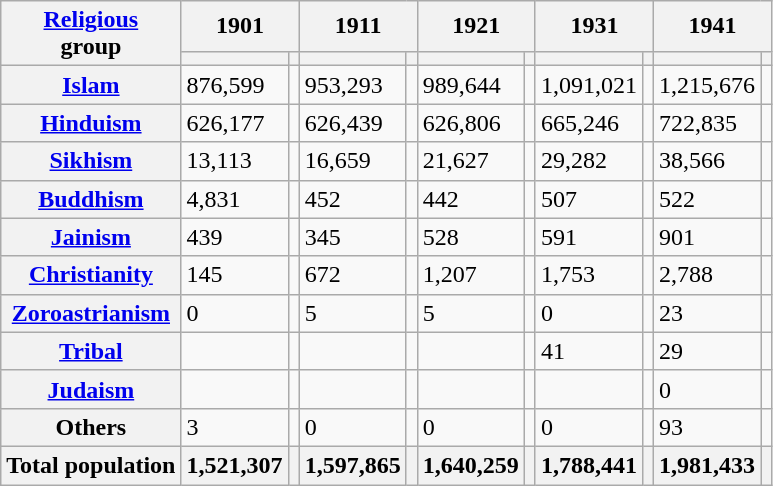<table class="wikitable sortable">
<tr>
<th rowspan="2"><a href='#'>Religious</a><br>group</th>
<th colspan="2">1901</th>
<th colspan="2">1911</th>
<th colspan="2">1921</th>
<th colspan="2">1931</th>
<th colspan="2">1941</th>
</tr>
<tr>
<th><a href='#'></a></th>
<th></th>
<th></th>
<th></th>
<th></th>
<th></th>
<th></th>
<th></th>
<th></th>
<th></th>
</tr>
<tr>
<th><a href='#'>Islam</a> </th>
<td>876,599</td>
<td></td>
<td>953,293</td>
<td></td>
<td>989,644</td>
<td></td>
<td>1,091,021</td>
<td></td>
<td>1,215,676</td>
<td></td>
</tr>
<tr>
<th><a href='#'>Hinduism</a> </th>
<td>626,177</td>
<td></td>
<td>626,439</td>
<td></td>
<td>626,806</td>
<td></td>
<td>665,246</td>
<td></td>
<td>722,835</td>
<td></td>
</tr>
<tr>
<th><a href='#'>Sikhism</a> </th>
<td>13,113</td>
<td></td>
<td>16,659</td>
<td></td>
<td>21,627</td>
<td></td>
<td>29,282</td>
<td></td>
<td>38,566</td>
<td></td>
</tr>
<tr>
<th><a href='#'>Buddhism</a> </th>
<td>4,831</td>
<td></td>
<td>452</td>
<td></td>
<td>442</td>
<td></td>
<td>507</td>
<td></td>
<td>522</td>
<td></td>
</tr>
<tr>
<th><a href='#'>Jainism</a> </th>
<td>439</td>
<td></td>
<td>345</td>
<td></td>
<td>528</td>
<td></td>
<td>591</td>
<td></td>
<td>901</td>
<td></td>
</tr>
<tr>
<th><a href='#'>Christianity</a> </th>
<td>145</td>
<td></td>
<td>672</td>
<td></td>
<td>1,207</td>
<td></td>
<td>1,753</td>
<td></td>
<td>2,788</td>
<td></td>
</tr>
<tr>
<th><a href='#'>Zoroastrianism</a> </th>
<td>0</td>
<td></td>
<td>5</td>
<td></td>
<td>5</td>
<td></td>
<td>0</td>
<td></td>
<td>23</td>
<td></td>
</tr>
<tr>
<th><a href='#'>Tribal</a></th>
<td></td>
<td></td>
<td></td>
<td></td>
<td></td>
<td></td>
<td>41</td>
<td></td>
<td>29</td>
<td></td>
</tr>
<tr>
<th><a href='#'>Judaism</a> </th>
<td></td>
<td></td>
<td></td>
<td></td>
<td></td>
<td></td>
<td></td>
<td></td>
<td>0</td>
<td></td>
</tr>
<tr>
<th>Others</th>
<td>3</td>
<td></td>
<td>0</td>
<td></td>
<td>0</td>
<td></td>
<td>0</td>
<td></td>
<td>93</td>
<td></td>
</tr>
<tr>
<th>Total population</th>
<th>1,521,307</th>
<th></th>
<th>1,597,865</th>
<th></th>
<th>1,640,259</th>
<th></th>
<th>1,788,441</th>
<th></th>
<th>1,981,433</th>
<th></th>
</tr>
</table>
